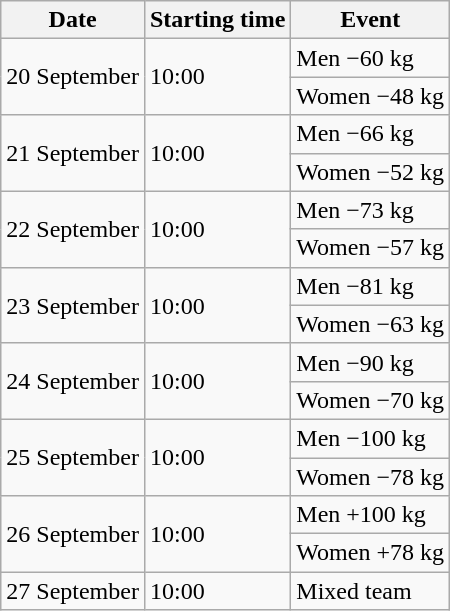<table class="wikitable">
<tr>
<th>Date</th>
<th>Starting time</th>
<th>Event</th>
</tr>
<tr>
<td rowspan=2>20 September</td>
<td rowspan=2>10:00</td>
<td>Men −60 kg</td>
</tr>
<tr>
<td>Women −48 kg</td>
</tr>
<tr>
<td rowspan=2>21 September</td>
<td rowspan=2>10:00</td>
<td>Men −66 kg</td>
</tr>
<tr>
<td>Women −52 kg</td>
</tr>
<tr>
<td rowspan=2>22 September</td>
<td rowspan=2>10:00</td>
<td>Men −73 kg</td>
</tr>
<tr>
<td>Women −57 kg</td>
</tr>
<tr>
<td rowspan=2>23 September</td>
<td rowspan=2>10:00</td>
<td>Men −81 kg</td>
</tr>
<tr>
<td>Women −63 kg</td>
</tr>
<tr>
<td rowspan=2>24 September</td>
<td rowspan=2>10:00</td>
<td>Men −90 kg</td>
</tr>
<tr>
<td>Women −70 kg</td>
</tr>
<tr>
<td rowspan=2>25 September</td>
<td rowspan=2>10:00</td>
<td>Men −100 kg</td>
</tr>
<tr>
<td>Women −78 kg</td>
</tr>
<tr>
<td rowspan=2>26 September</td>
<td rowspan=2>10:00</td>
<td>Men +100 kg</td>
</tr>
<tr>
<td>Women +78 kg</td>
</tr>
<tr>
<td>27 September</td>
<td>10:00</td>
<td>Mixed team</td>
</tr>
</table>
